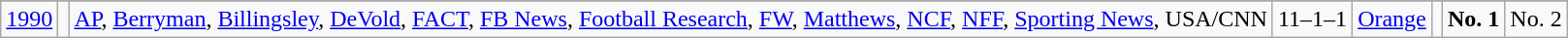<table class="wikitable">
<tr>
</tr>
<tr>
<td><a href='#'>1990</a></td>
<td></td>
<td><a href='#'>AP</a>, <a href='#'>Berryman</a>, <a href='#'>Billingsley</a>, <a href='#'>DeVold</a>, <a href='#'>FACT</a>, <a href='#'>FB News</a>,   <a href='#'>Football Research</a>, <a href='#'>FW</a>, <a href='#'>Matthews</a>, <a href='#'>NCF</a>, <a href='#'>NFF</a>, <a href='#'>Sporting News</a>, USA/CNN</td>
<td>11–1–1</td>
<td><a href='#'>Orange</a></td>
<td></td>
<td><strong>No. 1</strong></td>
<td>No. 2</td>
</tr>
</table>
